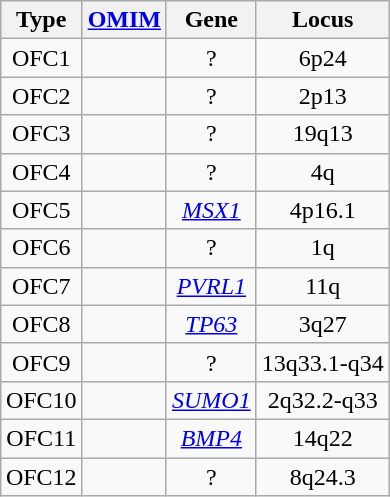<table class="wikitable" style = "float: right; margin-left:15px; text-align:center">
<tr>
<th>Type</th>
<th><a href='#'>OMIM</a></th>
<th>Gene</th>
<th>Locus</th>
</tr>
<tr>
<td>OFC1</td>
<td></td>
<td>?</td>
<td>6p24</td>
</tr>
<tr>
<td>OFC2</td>
<td></td>
<td>?</td>
<td>2p13</td>
</tr>
<tr>
<td>OFC3</td>
<td></td>
<td>?</td>
<td>19q13</td>
</tr>
<tr>
<td>OFC4</td>
<td></td>
<td>?</td>
<td>4q</td>
</tr>
<tr>
<td>OFC5</td>
<td></td>
<td><em><a href='#'>MSX1</a></em></td>
<td>4p16.1</td>
</tr>
<tr>
<td>OFC6</td>
<td></td>
<td>?</td>
<td>1q</td>
</tr>
<tr>
<td>OFC7</td>
<td></td>
<td><em><a href='#'>PVRL1</a></em></td>
<td>11q</td>
</tr>
<tr>
<td>OFC8</td>
<td></td>
<td><em><a href='#'>TP63</a></em></td>
<td>3q27</td>
</tr>
<tr>
<td>OFC9</td>
<td></td>
<td>?</td>
<td>13q33.1-q34</td>
</tr>
<tr>
<td>OFC10</td>
<td></td>
<td><em><a href='#'>SUMO1</a></em></td>
<td>2q32.2-q33</td>
</tr>
<tr>
<td>OFC11</td>
<td></td>
<td><em><a href='#'>BMP4</a></em></td>
<td>14q22</td>
</tr>
<tr>
<td>OFC12</td>
<td></td>
<td>?</td>
<td>8q24.3</td>
</tr>
</table>
